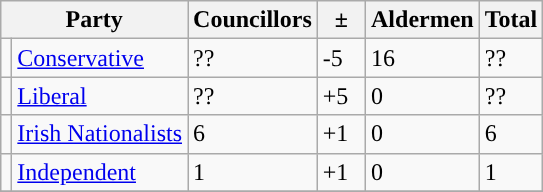<table class="wikitable">
<tr>
<th colspan="2">Party</th>
<th>Councillors</th>
<th>  ±  </th>
<th>Aldermen</th>
<th>Total</th>
</tr>
<tr>
<td style="background-color: "></td>
<td><a href='#'>Conservative</a></td>
<td>??</td>
<td>-5</td>
<td>16</td>
<td>??</td>
</tr>
<tr>
<td style="background-color: "></td>
<td><a href='#'>Liberal</a></td>
<td>??</td>
<td>+5</td>
<td>0</td>
<td>??</td>
</tr>
<tr>
<td style="background-color: "></td>
<td><a href='#'>Irish Nationalists</a></td>
<td>6</td>
<td>+1</td>
<td>0</td>
<td>6</td>
</tr>
<tr>
<td style="background-color: "></td>
<td><a href='#'>Independent</a></td>
<td>1</td>
<td>+1</td>
<td>0</td>
<td>1</td>
</tr>
<tr>
</tr>
</table>
